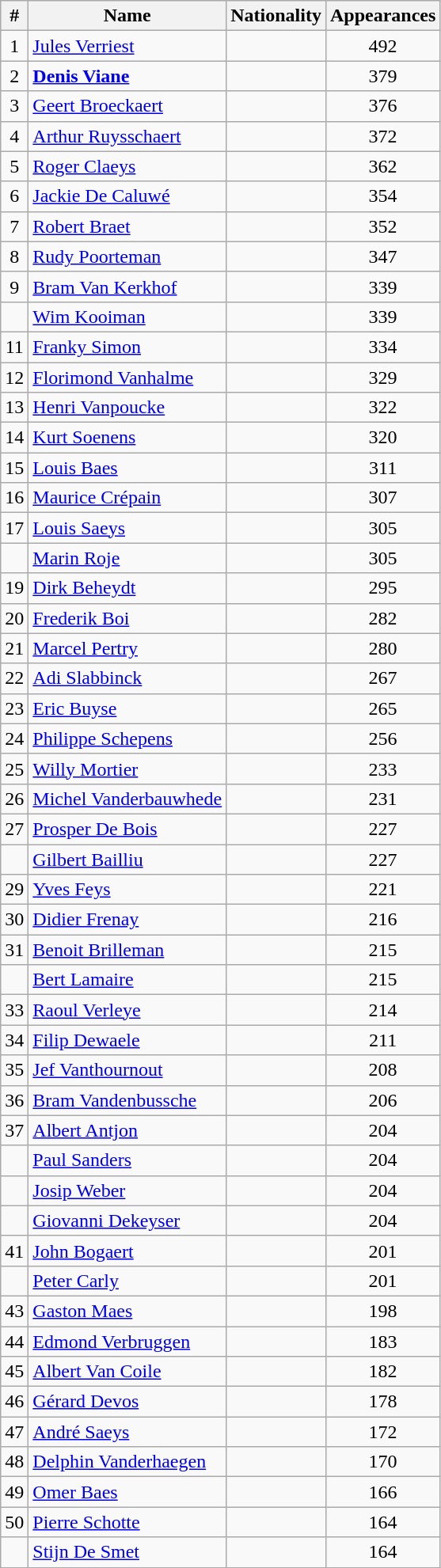<table class="wikitable" style="text-align: center;">
<tr>
<th>#</th>
<th>Name</th>
<th>Nationality</th>
<th>Appearances</th>
</tr>
<tr>
<td>1</td>
<td align="left"><a href='#'>Jules Verriest</a></td>
<td></td>
<td>492</td>
</tr>
<tr>
<td>2</td>
<td align="left"><strong><a href='#'>Denis Viane</a></strong></td>
<td></td>
<td>379</td>
</tr>
<tr>
<td>3</td>
<td align="left"><a href='#'>Geert Broeckaert</a></td>
<td></td>
<td>376</td>
</tr>
<tr>
<td>4</td>
<td align="left"><a href='#'>Arthur Ruysschaert</a></td>
<td></td>
<td>372</td>
</tr>
<tr>
<td>5</td>
<td align="left"><a href='#'>Roger Claeys</a></td>
<td></td>
<td>362</td>
</tr>
<tr>
<td>6</td>
<td align="left"><a href='#'>Jackie De Caluwé</a></td>
<td></td>
<td>354</td>
</tr>
<tr>
<td>7</td>
<td align="left"><a href='#'>Robert Braet</a></td>
<td></td>
<td>352</td>
</tr>
<tr>
<td>8</td>
<td align="left"><a href='#'>Rudy Poorteman</a></td>
<td></td>
<td>347</td>
</tr>
<tr>
<td>9</td>
<td align="left"><a href='#'>Bram Van Kerkhof</a></td>
<td></td>
<td>339</td>
</tr>
<tr>
<td></td>
<td align="left"><a href='#'>Wim Kooiman</a></td>
<td></td>
<td>339</td>
</tr>
<tr>
<td>11</td>
<td align="left"><a href='#'>Franky Simon</a></td>
<td></td>
<td>334</td>
</tr>
<tr>
<td>12</td>
<td align="left"><a href='#'>Florimond Vanhalme</a></td>
<td></td>
<td>329</td>
</tr>
<tr>
<td>13</td>
<td align="left"><a href='#'>Henri Vanpoucke</a></td>
<td></td>
<td>322</td>
</tr>
<tr>
<td>14</td>
<td align="left"><a href='#'>Kurt Soenens</a></td>
<td></td>
<td>320</td>
</tr>
<tr>
<td>15</td>
<td align="left"><a href='#'>Louis Baes</a></td>
<td></td>
<td>311</td>
</tr>
<tr>
<td>16</td>
<td align="left"><a href='#'>Maurice Crépain</a></td>
<td></td>
<td>307</td>
</tr>
<tr>
<td>17</td>
<td align="left"><a href='#'>Louis Saeys</a></td>
<td></td>
<td>305</td>
</tr>
<tr>
<td></td>
<td align="left"><a href='#'>Marin Roje</a></td>
<td></td>
<td>305</td>
</tr>
<tr>
<td>19</td>
<td align="left"><a href='#'>Dirk Beheydt</a></td>
<td></td>
<td>295</td>
</tr>
<tr>
<td>20</td>
<td align="left"><a href='#'>Frederik Boi</a></td>
<td></td>
<td>282</td>
</tr>
<tr>
<td>21</td>
<td align="left"><a href='#'>Marcel Pertry</a></td>
<td></td>
<td>280</td>
</tr>
<tr>
<td>22</td>
<td align="left"><a href='#'>Adi Slabbinck</a></td>
<td></td>
<td>267</td>
</tr>
<tr>
<td>23</td>
<td align="left"><a href='#'>Eric Buyse</a></td>
<td></td>
<td>265</td>
</tr>
<tr>
<td>24</td>
<td align="left"><a href='#'>Philippe Schepens</a></td>
<td></td>
<td>256</td>
</tr>
<tr>
<td>25</td>
<td align="left"><a href='#'>Willy Mortier</a></td>
<td></td>
<td>233</td>
</tr>
<tr>
<td>26</td>
<td align="left"><a href='#'>Michel Vanderbauwhede</a></td>
<td></td>
<td>231</td>
</tr>
<tr>
<td>27</td>
<td align="left"><a href='#'>Prosper De Bois</a></td>
<td></td>
<td>227</td>
</tr>
<tr>
<td></td>
<td align="left"><a href='#'>Gilbert Bailliu</a></td>
<td></td>
<td>227</td>
</tr>
<tr>
<td>29</td>
<td align="left"><a href='#'>Yves Feys</a></td>
<td></td>
<td>221</td>
</tr>
<tr>
<td>30</td>
<td align="left"><a href='#'>Didier Frenay</a></td>
<td></td>
<td>216</td>
</tr>
<tr>
<td>31</td>
<td align="left"><a href='#'>Benoit Brilleman</a></td>
<td></td>
<td>215</td>
</tr>
<tr>
<td></td>
<td align="left"><a href='#'>Bert Lamaire</a></td>
<td></td>
<td>215</td>
</tr>
<tr>
<td>33</td>
<td align="left"><a href='#'>Raoul Verleye</a></td>
<td></td>
<td>214</td>
</tr>
<tr>
<td>34</td>
<td align="left"><a href='#'>Filip Dewaele</a></td>
<td></td>
<td>211</td>
</tr>
<tr>
<td>35</td>
<td align="left"><a href='#'>Jef Vanthournout</a></td>
<td></td>
<td>208</td>
</tr>
<tr>
<td>36</td>
<td align="left"><a href='#'>Bram Vandenbussche</a></td>
<td></td>
<td>206</td>
</tr>
<tr>
<td>37</td>
<td align="left"><a href='#'>Albert Antjon</a></td>
<td></td>
<td>204</td>
</tr>
<tr>
<td></td>
<td align="left"><a href='#'>Paul Sanders</a></td>
<td></td>
<td>204</td>
</tr>
<tr>
<td></td>
<td align="left"><a href='#'>Josip Weber</a></td>
<td><br></td>
<td>204</td>
</tr>
<tr>
<td></td>
<td align="left"><a href='#'>Giovanni Dekeyser</a></td>
<td></td>
<td>204</td>
</tr>
<tr>
<td>41</td>
<td align="left"><a href='#'>John Bogaert</a></td>
<td></td>
<td>201</td>
</tr>
<tr>
<td></td>
<td align="left"><a href='#'>Peter Carly</a></td>
<td></td>
<td>201</td>
</tr>
<tr>
<td>43</td>
<td align="left"><a href='#'>Gaston Maes</a></td>
<td></td>
<td>198</td>
</tr>
<tr>
<td>44</td>
<td align="left"><a href='#'>Edmond Verbruggen</a></td>
<td></td>
<td>183</td>
</tr>
<tr>
<td>45</td>
<td align="left"><a href='#'>Albert Van Coile</a></td>
<td></td>
<td>182</td>
</tr>
<tr>
<td>46</td>
<td align="left"><a href='#'>Gérard Devos</a></td>
<td></td>
<td>178</td>
</tr>
<tr>
<td>47</td>
<td align="left"><a href='#'>André Saeys</a></td>
<td></td>
<td>172</td>
</tr>
<tr>
<td>48</td>
<td align="left"><a href='#'>Delphin Vanderhaegen</a></td>
<td></td>
<td>170</td>
</tr>
<tr>
<td>49</td>
<td align="left"><a href='#'>Omer Baes</a></td>
<td></td>
<td>166</td>
</tr>
<tr>
<td>50</td>
<td align="left"><a href='#'>Pierre Schotte</a></td>
<td></td>
<td>164</td>
</tr>
<tr>
<td></td>
<td align="left"><a href='#'>Stijn De Smet</a></td>
<td></td>
<td>164</td>
</tr>
</table>
